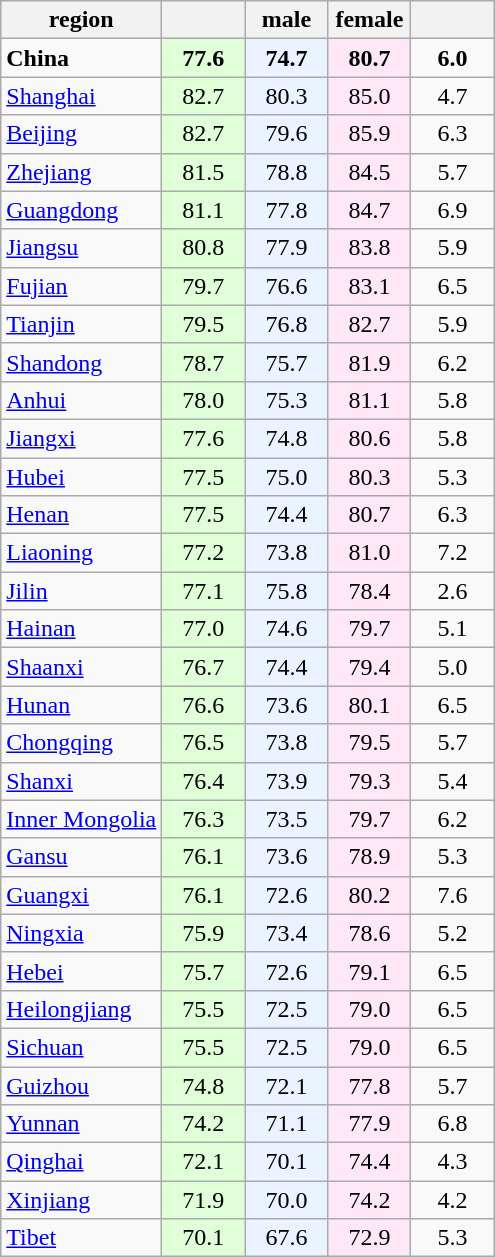<table class="wikitable sortable static-row-numbers" style="text-align:right;">
<tr class="static-row-header" style="text-align:center;vertical-align:bottom;">
<th style="vertical-align:middle;">region</th>
<th style="vertical-align:middle;width:3em;"></th>
<th style="vertical-align:middle;width:3em;">male</th>
<th style="vertical-align:middle;width:3em;">female</th>
<th style="vertical-align:middle;width:3em;"></th>
</tr>
<tr class=static-row-header>
<td style="text-align:left;"><strong>China</strong></td>
<td style="text-align:center;background:#e0ffd8;"><strong>77.6</strong></td>
<td style="text-align:center;background:#eaf3ff;"><strong>74.7</strong></td>
<td style="text-align:center;background:#fee7f6;"><strong>80.7</strong></td>
<td style="text-align:center;"><strong>6.0</strong></td>
</tr>
<tr>
<td style="text-align:left;"><a href='#'>Shanghai</a></td>
<td style="text-align:center;background:#e0ffd8;">82.7</td>
<td style="text-align:center;background:#eaf3ff;">80.3</td>
<td style="text-align:center;background:#fee7f6;">85.0</td>
<td style="text-align:center;">4.7</td>
</tr>
<tr>
<td style="text-align:left;"><a href='#'>Beijing</a></td>
<td style="text-align:center;background:#e0ffd8;">82.7</td>
<td style="text-align:center;background:#eaf3ff;">79.6</td>
<td style="text-align:center;background:#fee7f6;">85.9</td>
<td style="text-align:center;">6.3</td>
</tr>
<tr>
<td style="text-align:left;"><a href='#'>Zhejiang</a></td>
<td style="text-align:center;background:#e0ffd8;">81.5</td>
<td style="text-align:center;background:#eaf3ff;">78.8</td>
<td style="text-align:center;background:#fee7f6;">84.5</td>
<td style="text-align:center;">5.7</td>
</tr>
<tr>
<td style="text-align:left;"><a href='#'>Guangdong</a></td>
<td style="text-align:center;background:#e0ffd8;">81.1</td>
<td style="text-align:center;background:#eaf3ff;">77.8</td>
<td style="text-align:center;background:#fee7f6;">84.7</td>
<td style="text-align:center;">6.9</td>
</tr>
<tr>
<td style="text-align:left;"><a href='#'>Jiangsu</a></td>
<td style="text-align:center;background:#e0ffd8;">80.8</td>
<td style="text-align:center;background:#eaf3ff;">77.9</td>
<td style="text-align:center;background:#fee7f6;">83.8</td>
<td style="text-align:center;">5.9</td>
</tr>
<tr>
<td style="text-align:left;"><a href='#'>Fujian</a></td>
<td style="text-align:center;background:#e0ffd8;">79.7</td>
<td style="text-align:center;background:#eaf3ff;">76.6</td>
<td style="text-align:center;background:#fee7f6;">83.1</td>
<td style="text-align:center;">6.5</td>
</tr>
<tr>
<td style="text-align:left;"><a href='#'>Tianjin</a></td>
<td style="text-align:center;background:#e0ffd8;">79.5</td>
<td style="text-align:center;background:#eaf3ff;">76.8</td>
<td style="text-align:center;background:#fee7f6;">82.7</td>
<td style="text-align:center;">5.9</td>
</tr>
<tr>
<td style="text-align:left;"><a href='#'>Shandong</a></td>
<td style="text-align:center;background:#e0ffd8;">78.7</td>
<td style="text-align:center;background:#eaf3ff;">75.7</td>
<td style="text-align:center;background:#fee7f6;">81.9</td>
<td style="text-align:center;">6.2</td>
</tr>
<tr>
<td style="text-align:left;"><a href='#'>Anhui</a></td>
<td style="text-align:center;background:#e0ffd8;">78.0</td>
<td style="text-align:center;background:#eaf3ff;">75.3</td>
<td style="text-align:center;background:#fee7f6;">81.1</td>
<td style="text-align:center;">5.8</td>
</tr>
<tr>
<td style="text-align:left;"><a href='#'>Jiangxi</a></td>
<td style="text-align:center;background:#e0ffd8;">77.6</td>
<td style="text-align:center;background:#eaf3ff;">74.8</td>
<td style="text-align:center;background:#fee7f6;">80.6</td>
<td style="text-align:center;">5.8</td>
</tr>
<tr>
<td style="text-align:left;"><a href='#'>Hubei</a></td>
<td style="text-align:center;background:#e0ffd8;">77.5</td>
<td style="text-align:center;background:#eaf3ff;">75.0</td>
<td style="text-align:center;background:#fee7f6;">80.3</td>
<td style="text-align:center;">5.3</td>
</tr>
<tr>
<td style="text-align:left;"><a href='#'>Henan</a></td>
<td style="text-align:center;background:#e0ffd8;">77.5</td>
<td style="text-align:center;background:#eaf3ff;">74.4</td>
<td style="text-align:center;background:#fee7f6;">80.7</td>
<td style="text-align:center;">6.3</td>
</tr>
<tr>
<td style="text-align:left;"><a href='#'>Liaoning</a></td>
<td style="text-align:center;background:#e0ffd8;">77.2</td>
<td style="text-align:center;background:#eaf3ff;">73.8</td>
<td style="text-align:center;background:#fee7f6;">81.0</td>
<td style="text-align:center;">7.2</td>
</tr>
<tr>
<td style="text-align:left;"><a href='#'>Jilin</a></td>
<td style="text-align:center;background:#e0ffd8;">77.1</td>
<td style="text-align:center;background:#eaf3ff;">75.8</td>
<td style="text-align:center;background:#fee7f6;">78.4</td>
<td style="text-align:center;">2.6</td>
</tr>
<tr>
<td style="text-align:left;"><a href='#'>Hainan</a></td>
<td style="text-align:center;background:#e0ffd8;">77.0</td>
<td style="text-align:center;background:#eaf3ff;">74.6</td>
<td style="text-align:center;background:#fee7f6;">79.7</td>
<td style="text-align:center;">5.1</td>
</tr>
<tr>
<td style="text-align:left;"><a href='#'>Shaanxi</a></td>
<td style="text-align:center;background:#e0ffd8;">76.7</td>
<td style="text-align:center;background:#eaf3ff;">74.4</td>
<td style="text-align:center;background:#fee7f6;">79.4</td>
<td style="text-align:center;">5.0</td>
</tr>
<tr>
<td style="text-align:left;"><a href='#'>Hunan</a></td>
<td style="text-align:center;background:#e0ffd8;">76.6</td>
<td style="text-align:center;background:#eaf3ff;">73.6</td>
<td style="text-align:center;background:#fee7f6;">80.1</td>
<td style="text-align:center;">6.5</td>
</tr>
<tr>
<td style="text-align:left;"><a href='#'>Chongqing</a></td>
<td style="text-align:center;background:#e0ffd8;">76.5</td>
<td style="text-align:center;background:#eaf3ff;">73.8</td>
<td style="text-align:center;background:#fee7f6;">79.5</td>
<td style="text-align:center;">5.7</td>
</tr>
<tr>
<td style="text-align:left;"><a href='#'>Shanxi</a></td>
<td style="text-align:center;background:#e0ffd8;">76.4</td>
<td style="text-align:center;background:#eaf3ff;">73.9</td>
<td style="text-align:center;background:#fee7f6;">79.3</td>
<td style="text-align:center;">5.4</td>
</tr>
<tr>
<td style="text-align:left;"><a href='#'>Inner Mongolia</a></td>
<td style="text-align:center;background:#e0ffd8;">76.3</td>
<td style="text-align:center;background:#eaf3ff;">73.5</td>
<td style="text-align:center;background:#fee7f6;">79.7</td>
<td style="text-align:center;">6.2</td>
</tr>
<tr>
<td style="text-align:left;"><a href='#'>Gansu</a></td>
<td style="text-align:center;background:#e0ffd8;">76.1</td>
<td style="text-align:center;background:#eaf3ff;">73.6</td>
<td style="text-align:center;background:#fee7f6;">78.9</td>
<td style="text-align:center;">5.3</td>
</tr>
<tr>
<td style="text-align:left;"><a href='#'>Guangxi</a></td>
<td style="text-align:center;background:#e0ffd8;">76.1</td>
<td style="text-align:center;background:#eaf3ff;">72.6</td>
<td style="text-align:center;background:#fee7f6;">80.2</td>
<td style="text-align:center;">7.6</td>
</tr>
<tr>
<td style="text-align:left;"><a href='#'>Ningxia</a></td>
<td style="text-align:center;background:#e0ffd8;">75.9</td>
<td style="text-align:center;background:#eaf3ff;">73.4</td>
<td style="text-align:center;background:#fee7f6;">78.6</td>
<td style="text-align:center;">5.2</td>
</tr>
<tr>
<td style="text-align:left;"><a href='#'>Hebei</a></td>
<td style="text-align:center;background:#e0ffd8;">75.7</td>
<td style="text-align:center;background:#eaf3ff;">72.6</td>
<td style="text-align:center;background:#fee7f6;">79.1</td>
<td style="text-align:center;">6.5</td>
</tr>
<tr>
<td style="text-align:left;"><a href='#'>Heilongjiang</a></td>
<td style="text-align:center;background:#e0ffd8;">75.5</td>
<td style="text-align:center;background:#eaf3ff;">72.5</td>
<td style="text-align:center;background:#fee7f6;">79.0</td>
<td style="text-align:center;">6.5</td>
</tr>
<tr>
<td style="text-align:left;"><a href='#'>Sichuan</a></td>
<td style="text-align:center;background:#e0ffd8;">75.5</td>
<td style="text-align:center;background:#eaf3ff;">72.5</td>
<td style="text-align:center;background:#fee7f6;">79.0</td>
<td style="text-align:center;">6.5</td>
</tr>
<tr>
<td style="text-align:left;"><a href='#'>Guizhou</a></td>
<td style="text-align:center;background:#e0ffd8;">74.8</td>
<td style="text-align:center;background:#eaf3ff;">72.1</td>
<td style="text-align:center;background:#fee7f6;">77.8</td>
<td style="text-align:center;">5.7</td>
</tr>
<tr>
<td style="text-align:left;"><a href='#'>Yunnan</a></td>
<td style="text-align:center;background:#e0ffd8;">74.2</td>
<td style="text-align:center;background:#eaf3ff;">71.1</td>
<td style="text-align:center;background:#fee7f6;">77.9</td>
<td style="text-align:center;">6.8</td>
</tr>
<tr>
<td style="text-align:left;"><a href='#'>Qinghai</a></td>
<td style="text-align:center;background:#e0ffd8;">72.1</td>
<td style="text-align:center;background:#eaf3ff;">70.1</td>
<td style="text-align:center;background:#fee7f6;">74.4</td>
<td style="text-align:center;">4.3</td>
</tr>
<tr>
<td style="text-align:left;"><a href='#'>Xinjiang</a></td>
<td style="text-align:center;background:#e0ffd8;">71.9</td>
<td style="text-align:center;background:#eaf3ff;">70.0</td>
<td style="text-align:center;background:#fee7f6;">74.2</td>
<td style="text-align:center;">4.2</td>
</tr>
<tr>
<td style="text-align:left;"><a href='#'>Tibet</a></td>
<td style="text-align:center;background:#e0ffd8;">70.1</td>
<td style="text-align:center;background:#eaf3ff;">67.6</td>
<td style="text-align:center;background:#fee7f6;">72.9</td>
<td style="text-align:center;">5.3</td>
</tr>
</table>
